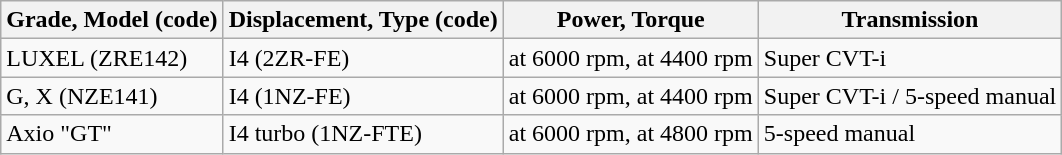<table class="wikitable">
<tr>
<th>Grade, Model (code)</th>
<th>Displacement, Type (code)</th>
<th>Power, Torque</th>
<th>Transmission</th>
</tr>
<tr>
<td>LUXEL (ZRE142)</td>
<td> I4 (2ZR-FE)</td>
<td> at 6000 rpm,  at 4400 rpm</td>
<td>Super CVT-i</td>
</tr>
<tr>
<td>G, X (NZE141)</td>
<td> I4 (1NZ-FE)</td>
<td> at 6000 rpm,  at 4400 rpm</td>
<td>Super CVT-i / 5-speed manual</td>
</tr>
<tr>
<td>Axio "GT"</td>
<td> I4 turbo (1NZ-FTE)</td>
<td> at 6000 rpm,  at 4800 rpm</td>
<td>5-speed manual</td>
</tr>
</table>
